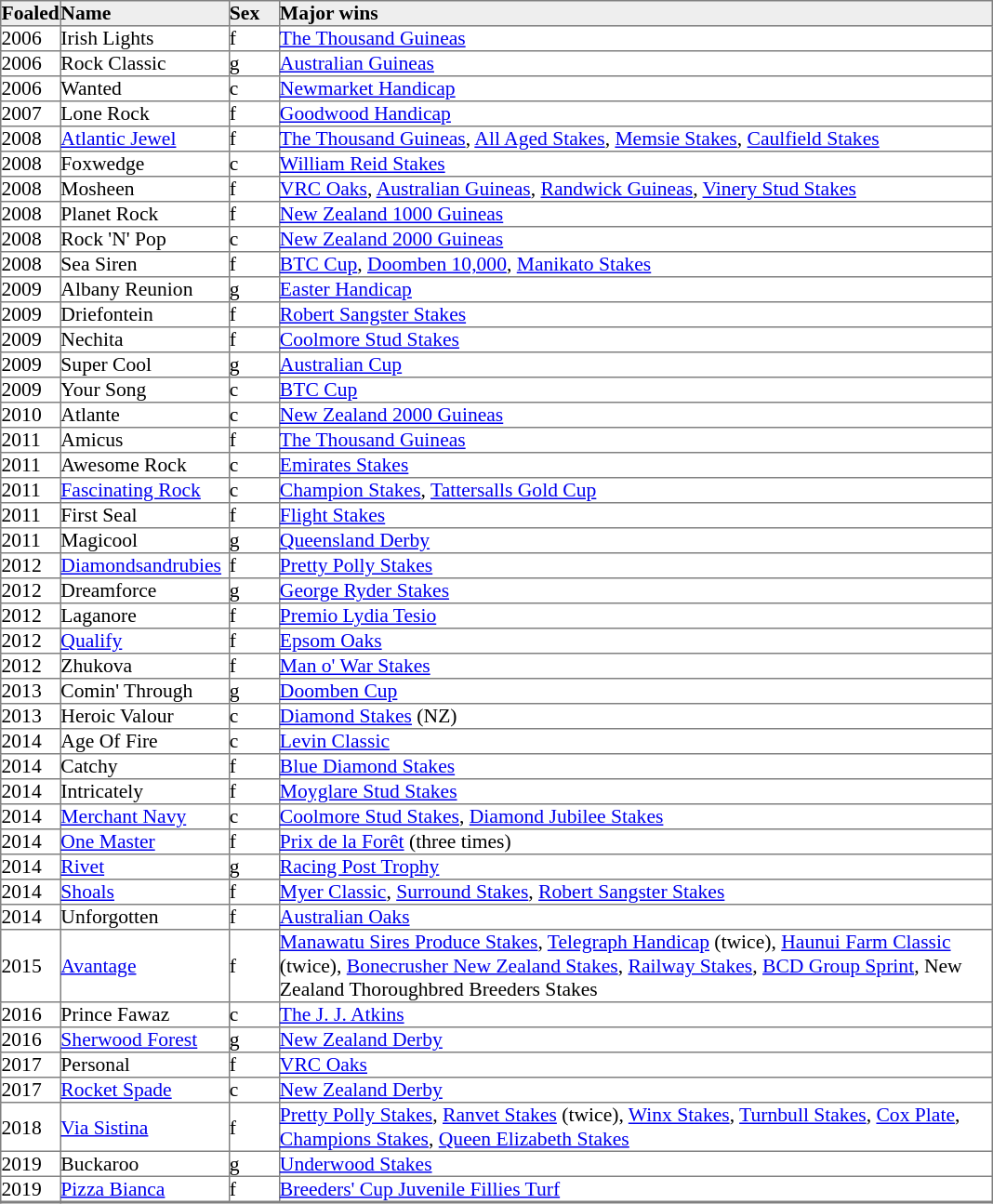<table border="1" cellpadding="0" style="border-collapse: collapse; font-size:90%">
<tr bgcolor="#eeeeee">
<td width="35px"><strong>Foaled</strong></td>
<td width="120px"><strong>Name</strong></td>
<td width="35px"><strong>Sex</strong></td>
<td width="510px"><strong>Major wins</strong></td>
</tr>
<tr>
<td>2006</td>
<td>Irish Lights</td>
<td>f</td>
<td><a href='#'>The Thousand Guineas</a></td>
</tr>
<tr>
<td>2006</td>
<td>Rock Classic</td>
<td>g</td>
<td><a href='#'>Australian Guineas</a></td>
</tr>
<tr>
<td>2006</td>
<td>Wanted</td>
<td>c</td>
<td><a href='#'>Newmarket Handicap</a></td>
</tr>
<tr>
<td>2007</td>
<td>Lone Rock</td>
<td>f</td>
<td><a href='#'>Goodwood Handicap</a></td>
</tr>
<tr>
<td>2008</td>
<td><a href='#'>Atlantic Jewel</a></td>
<td>f</td>
<td><a href='#'>The Thousand Guineas</a>, <a href='#'>All Aged Stakes</a>, <a href='#'>Memsie Stakes</a>, <a href='#'>Caulfield Stakes</a></td>
</tr>
<tr>
<td>2008</td>
<td>Foxwedge</td>
<td>c</td>
<td><a href='#'>William Reid Stakes</a></td>
</tr>
<tr>
<td>2008</td>
<td>Mosheen</td>
<td>f</td>
<td><a href='#'>VRC Oaks</a>, <a href='#'>Australian Guineas</a>, <a href='#'>Randwick Guineas</a>, <a href='#'>Vinery Stud Stakes</a></td>
</tr>
<tr>
<td>2008</td>
<td>Planet Rock</td>
<td>f</td>
<td><a href='#'>New Zealand 1000 Guineas</a></td>
</tr>
<tr>
<td>2008</td>
<td>Rock 'N' Pop</td>
<td>c</td>
<td><a href='#'>New Zealand 2000 Guineas</a></td>
</tr>
<tr>
<td>2008</td>
<td>Sea Siren</td>
<td>f</td>
<td><a href='#'>BTC Cup</a>, <a href='#'>Doomben 10,000</a>, <a href='#'>Manikato Stakes</a></td>
</tr>
<tr>
<td>2009</td>
<td>Albany Reunion</td>
<td>g</td>
<td><a href='#'>Easter Handicap</a></td>
</tr>
<tr>
<td>2009</td>
<td>Driefontein</td>
<td>f</td>
<td><a href='#'>Robert Sangster Stakes</a></td>
</tr>
<tr>
<td>2009</td>
<td>Nechita</td>
<td>f</td>
<td><a href='#'>Coolmore Stud Stakes</a></td>
</tr>
<tr>
<td>2009</td>
<td>Super Cool</td>
<td>g</td>
<td><a href='#'>Australian Cup</a></td>
</tr>
<tr>
<td>2009</td>
<td>Your Song</td>
<td>c</td>
<td><a href='#'>BTC Cup</a></td>
</tr>
<tr>
<td>2010</td>
<td>Atlante</td>
<td>c</td>
<td><a href='#'>New Zealand 2000 Guineas</a></td>
</tr>
<tr>
<td>2011</td>
<td>Amicus</td>
<td>f</td>
<td><a href='#'>The Thousand Guineas</a></td>
</tr>
<tr>
<td>2011</td>
<td>Awesome Rock</td>
<td>c</td>
<td><a href='#'>Emirates Stakes</a></td>
</tr>
<tr>
<td>2011</td>
<td><a href='#'>Fascinating Rock</a></td>
<td>c</td>
<td><a href='#'>Champion Stakes</a>, <a href='#'>Tattersalls Gold Cup</a></td>
</tr>
<tr>
<td>2011</td>
<td>First Seal</td>
<td>f</td>
<td><a href='#'>Flight Stakes</a></td>
</tr>
<tr>
<td>2011</td>
<td>Magicool</td>
<td>g</td>
<td><a href='#'>Queensland Derby</a></td>
</tr>
<tr>
<td>2012</td>
<td><a href='#'>Diamondsandrubies</a></td>
<td>f</td>
<td><a href='#'>Pretty Polly Stakes</a></td>
</tr>
<tr>
<td>2012</td>
<td>Dreamforce</td>
<td>g</td>
<td><a href='#'>George Ryder Stakes</a></td>
</tr>
<tr>
<td>2012</td>
<td>Laganore</td>
<td>f</td>
<td><a href='#'>Premio Lydia Tesio</a></td>
</tr>
<tr>
<td>2012</td>
<td><a href='#'>Qualify</a></td>
<td>f</td>
<td><a href='#'>Epsom Oaks</a></td>
</tr>
<tr>
<td>2012</td>
<td>Zhukova</td>
<td>f</td>
<td><a href='#'>Man o' War Stakes</a></td>
</tr>
<tr>
<td>2013</td>
<td>Comin' Through</td>
<td>g</td>
<td><a href='#'>Doomben Cup</a></td>
</tr>
<tr>
<td>2013</td>
<td>Heroic Valour</td>
<td>c</td>
<td><a href='#'>Diamond Stakes</a> (NZ)</td>
</tr>
<tr>
<td>2014</td>
<td>Age Of Fire</td>
<td>c</td>
<td><a href='#'>Levin Classic</a></td>
</tr>
<tr>
<td>2014</td>
<td>Catchy</td>
<td>f</td>
<td><a href='#'>Blue Diamond Stakes</a></td>
</tr>
<tr>
<td>2014</td>
<td>Intricately</td>
<td>f</td>
<td><a href='#'>Moyglare Stud Stakes</a></td>
</tr>
<tr>
<td>2014</td>
<td><a href='#'>Merchant Navy</a></td>
<td>c</td>
<td><a href='#'>Coolmore Stud Stakes</a>, <a href='#'>Diamond Jubilee Stakes</a></td>
</tr>
<tr>
<td>2014</td>
<td><a href='#'>One Master</a></td>
<td>f</td>
<td><a href='#'>Prix de la Forêt</a> (three times)</td>
</tr>
<tr>
<td>2014</td>
<td><a href='#'>Rivet</a></td>
<td>g</td>
<td><a href='#'>Racing Post Trophy</a></td>
</tr>
<tr>
<td>2014</td>
<td><a href='#'>Shoals</a></td>
<td>f</td>
<td><a href='#'>Myer Classic</a>, <a href='#'>Surround Stakes</a>, <a href='#'>Robert Sangster Stakes</a></td>
</tr>
<tr>
<td>2014</td>
<td>Unforgotten</td>
<td>f</td>
<td><a href='#'>Australian Oaks</a></td>
</tr>
<tr>
<td>2015</td>
<td><a href='#'>Avantage</a></td>
<td>f</td>
<td><a href='#'>Manawatu Sires Produce Stakes</a>, <a href='#'>Telegraph Handicap</a> (twice), <a href='#'>Haunui Farm Classic</a> (twice), <a href='#'>Bonecrusher New Zealand Stakes</a>, <a href='#'>Railway Stakes</a>, <a href='#'>BCD Group Sprint</a>, New Zealand Thoroughbred Breeders Stakes</td>
</tr>
<tr>
<td>2016</td>
<td>Prince Fawaz</td>
<td>c</td>
<td><a href='#'>The J. J. Atkins</a></td>
</tr>
<tr>
<td>2016</td>
<td><a href='#'>Sherwood Forest</a></td>
<td>g</td>
<td><a href='#'>New Zealand Derby</a></td>
</tr>
<tr>
<td>2017</td>
<td>Personal</td>
<td>f</td>
<td><a href='#'>VRC Oaks</a></td>
</tr>
<tr>
<td>2017</td>
<td><a href='#'>Rocket Spade</a></td>
<td>c</td>
<td><a href='#'>New Zealand Derby</a></td>
</tr>
<tr>
<td>2018</td>
<td><a href='#'>Via Sistina</a></td>
<td>f</td>
<td><a href='#'>Pretty Polly Stakes</a>, <a href='#'>Ranvet Stakes</a> (twice), <a href='#'>Winx Stakes</a>, <a href='#'>Turnbull Stakes</a>, <a href='#'>Cox Plate</a>, <a href='#'>Champions Stakes</a>, <a href='#'>Queen Elizabeth Stakes</a></td>
</tr>
<tr>
<td>2019</td>
<td>Buckaroo</td>
<td>g</td>
<td><a href='#'>Underwood Stakes</a></td>
</tr>
<tr>
<td>2019</td>
<td><a href='#'>Pizza Bianca</a></td>
<td>f</td>
<td><a href='#'>Breeders' Cup Juvenile Fillies Turf</a></td>
</tr>
<tr>
<td></td>
</tr>
</table>
